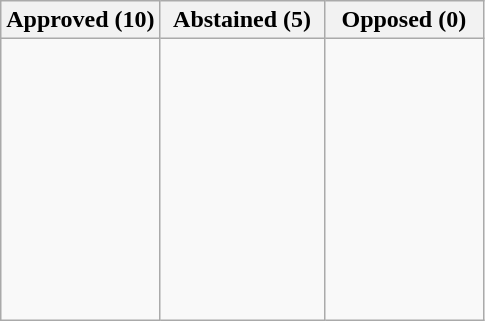<table class="wikitable">
<tr>
<th width="33%">Approved (10)</th>
<th width="34%">Abstained (5)</th>
<th width="33%">Opposed (0)</th>
</tr>
<tr valign="top">
<td><br><br>
<strong></strong><br>
<br>
<br>
<br>
<br>
<strong></strong><br>
<br>
<br>
<strong></strong></td>
<td><br><br>
<strong></strong><br>
<br>
<br>
<strong></strong></td>
<td></td>
</tr>
</table>
